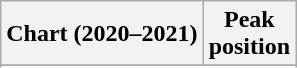<table class="wikitable sortable plainrowheaders" style="text-align:center">
<tr>
<th scope="col">Chart (2020–2021)</th>
<th scope="col">Peak<br>position</th>
</tr>
<tr>
</tr>
<tr>
</tr>
</table>
